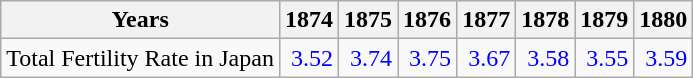<table class="wikitable " style="text-align:right">
<tr>
<th>Years</th>
<th>1874</th>
<th>1875</th>
<th>1876</th>
<th>1877</th>
<th>1878</th>
<th>1879</th>
<th>1880</th>
</tr>
<tr>
<td align="left">Total Fertility Rate in Japan</td>
<td style="text-align:right; color:blue;">3.52</td>
<td style="text-align:right; color:blue;">3.74</td>
<td style="text-align:right; color:blue;">3.75</td>
<td style="text-align:right; color:blue;">3.67</td>
<td style="text-align:right; color:blue;">3.58</td>
<td style="text-align:right; color:blue;">3.55</td>
<td style="text-align:right; color:blue;">3.59</td>
</tr>
</table>
